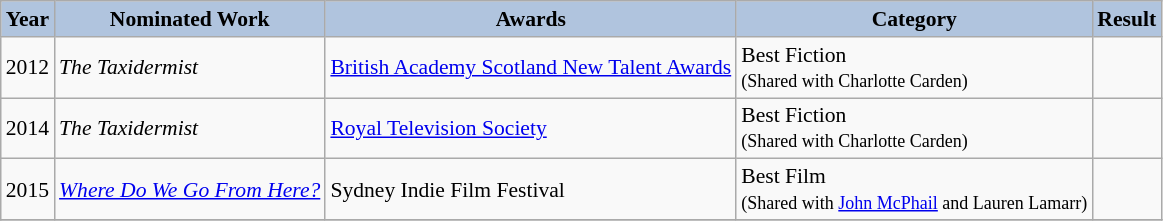<table class="wikitable" style="font-size:90%">
<tr style="text-align:center;">
<th style="background:#B0C4DE;">Year</th>
<th style="background:#B0C4DE;">Nominated Work</th>
<th style="background:#B0C4DE;">Awards</th>
<th style="background:#B0C4DE;">Category</th>
<th style="background:#B0C4DE;">Result</th>
</tr>
<tr>
<td>2012</td>
<td><em>The Taxidermist</em></td>
<td><a href='#'>British Academy Scotland New Talent Awards</a></td>
<td>Best Fiction<br><small>(Shared with Charlotte Carden)</small></td>
<td></td>
</tr>
<tr>
<td>2014</td>
<td><em>The Taxidermist</em></td>
<td><a href='#'>Royal Television Society</a></td>
<td>Best Fiction<br><small>(Shared with Charlotte Carden)</small></td>
<td></td>
</tr>
<tr>
<td>2015</td>
<td><em><a href='#'>Where Do We Go From Here?</a></em></td>
<td>Sydney Indie Film Festival</td>
<td>Best Film<br><small>(Shared with <a href='#'>John McPhail</a> and Lauren Lamarr)</small></td>
<td></td>
</tr>
<tr>
</tr>
</table>
